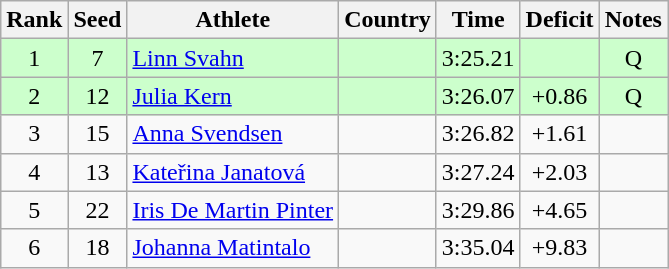<table class="wikitable sortable" style="text-align:center">
<tr>
<th>Rank</th>
<th>Seed</th>
<th>Athlete</th>
<th>Country</th>
<th>Time</th>
<th>Deficit</th>
<th>Notes</th>
</tr>
<tr bgcolor=ccffcc>
<td>1</td>
<td>7</td>
<td align=left><a href='#'>Linn Svahn</a></td>
<td align=left></td>
<td>3:25.21</td>
<td></td>
<td>Q</td>
</tr>
<tr bgcolor=ccffcc>
<td>2</td>
<td>12</td>
<td align=left><a href='#'>Julia Kern</a></td>
<td align=left></td>
<td>3:26.07</td>
<td>+0.86</td>
<td>Q</td>
</tr>
<tr>
<td>3</td>
<td>15</td>
<td align=left><a href='#'>Anna Svendsen</a></td>
<td align=left></td>
<td>3:26.82</td>
<td>+1.61</td>
<td></td>
</tr>
<tr>
<td>4</td>
<td>13</td>
<td align=left><a href='#'>Kateřina Janatová</a></td>
<td align=left></td>
<td>3:27.24</td>
<td>+2.03</td>
<td></td>
</tr>
<tr>
<td>5</td>
<td>22</td>
<td align=left><a href='#'>Iris De Martin Pinter</a></td>
<td align=left></td>
<td>3:29.86</td>
<td>+4.65</td>
<td></td>
</tr>
<tr>
<td>6</td>
<td>18</td>
<td align=left><a href='#'>Johanna Matintalo</a></td>
<td align=left></td>
<td>3:35.04</td>
<td>+9.83</td>
<td></td>
</tr>
</table>
